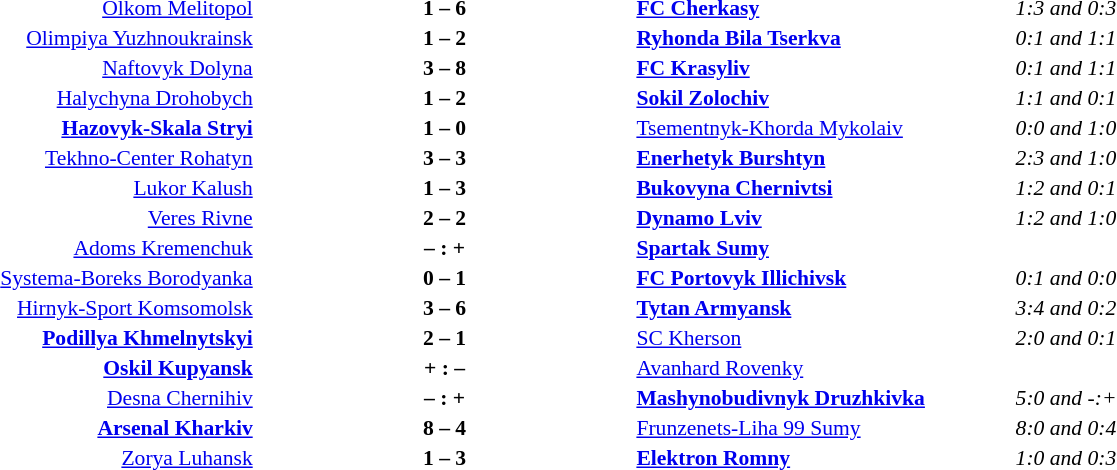<table width=100% cellspacing=1>
<tr>
<th width=20%></th>
<th width=20%></th>
<th width=20%></th>
<th></th>
</tr>
<tr style=font-size:90%>
<td align=right><a href='#'>Olkom Melitopol</a></td>
<td align=center><strong>1 – 6</strong></td>
<td><strong><a href='#'>FC Cherkasy</a></strong></td>
<td><em>1:3 and 0:3</em></td>
</tr>
<tr style=font-size:90%>
<td align=right><a href='#'>Olimpiya Yuzhnoukrainsk</a></td>
<td align=center><strong>1 – 2</strong></td>
<td><strong><a href='#'>Ryhonda Bila Tserkva</a></strong></td>
<td><em>0:1 and 1:1</em></td>
</tr>
<tr style=font-size:90%>
<td align=right><a href='#'>Naftovyk Dolyna</a></td>
<td align=center><strong>3 – 8</strong></td>
<td><strong><a href='#'>FC Krasyliv</a></strong></td>
<td><em>0:1 and 1:1</em></td>
</tr>
<tr style=font-size:90%>
<td align=right><a href='#'>Halychyna Drohobych</a></td>
<td align=center><strong>1 – 2</strong></td>
<td><strong><a href='#'>Sokil Zolochiv</a></strong></td>
<td><em>1:1 and 0:1</em></td>
</tr>
<tr style=font-size:90%>
<td align=right><strong><a href='#'>Hazovyk-Skala Stryi</a></strong></td>
<td align=center><strong>1 – 0</strong></td>
<td><a href='#'>Tsementnyk-Khorda Mykolaiv</a></td>
<td><em>0:0 and 1:0</em></td>
</tr>
<tr style=font-size:90%>
<td align=right><a href='#'>Tekhno-Center Rohatyn</a></td>
<td align=center><strong>3 – 3</strong></td>
<td><strong><a href='#'>Enerhetyk Burshtyn</a></strong></td>
<td><em>2:3 and 1:0</em></td>
</tr>
<tr style=font-size:90%>
<td align=right><a href='#'>Lukor Kalush</a></td>
<td align=center><strong>1 – 3</strong></td>
<td><strong><a href='#'>Bukovyna Chernivtsi</a></strong></td>
<td><em>1:2 and 0:1</em></td>
</tr>
<tr style=font-size:90%>
<td align=right><a href='#'>Veres Rivne</a></td>
<td align=center><strong>2 – 2</strong></td>
<td><strong><a href='#'>Dynamo Lviv</a></strong></td>
<td><em>1:2 and 1:0</em></td>
</tr>
<tr style=font-size:90%>
<td align=right><a href='#'>Adoms Kremenchuk</a></td>
<td align=center><strong>– : +</strong></td>
<td><strong><a href='#'>Spartak Sumy</a></strong></td>
<td></td>
</tr>
<tr style=font-size:90%>
<td align=right><a href='#'>Systema-Boreks Borodyanka</a></td>
<td align=center><strong>0 – 1</strong></td>
<td><strong><a href='#'>FC Portovyk Illichivsk</a></strong></td>
<td><em>0:1 and 0:0</em></td>
</tr>
<tr style=font-size:90%>
<td align=right><a href='#'>Hirnyk-Sport Komsomolsk</a></td>
<td align=center><strong>3 – 6</strong></td>
<td><strong><a href='#'>Tytan Armyansk</a></strong></td>
<td><em>3:4 and 0:2</em></td>
</tr>
<tr style=font-size:90%>
<td align=right><strong><a href='#'>Podillya Khmelnytskyi</a></strong></td>
<td align=center><strong>2 – 1</strong></td>
<td><a href='#'>SC Kherson</a></td>
<td><em>2:0 and 0:1</em></td>
</tr>
<tr style=font-size:90%>
<td align=right><strong><a href='#'>Oskil Kupyansk</a></strong></td>
<td align=center><strong>+ : –</strong></td>
<td><a href='#'>Avanhard Rovenky</a></td>
<td></td>
</tr>
<tr style=font-size:90%>
<td align=right><a href='#'>Desna Chernihiv</a></td>
<td align=center><strong>– : +</strong></td>
<td><strong><a href='#'>Mashynobudivnyk Druzhkivka</a></strong></td>
<td><em>5:0 and -:+</em></td>
</tr>
<tr style=font-size:90%>
<td align=right><strong><a href='#'>Arsenal Kharkiv</a></strong></td>
<td align=center><strong>8 – 4</strong></td>
<td><a href='#'>Frunzenets-Liha 99 Sumy</a></td>
<td><em>8:0 and 0:4</em></td>
</tr>
<tr style=font-size:90%>
<td align=right><a href='#'>Zorya Luhansk</a></td>
<td align=center><strong>1 – 3</strong></td>
<td><strong><a href='#'>Elektron Romny</a></strong></td>
<td><em>1:0 and 0:3</em></td>
</tr>
</table>
